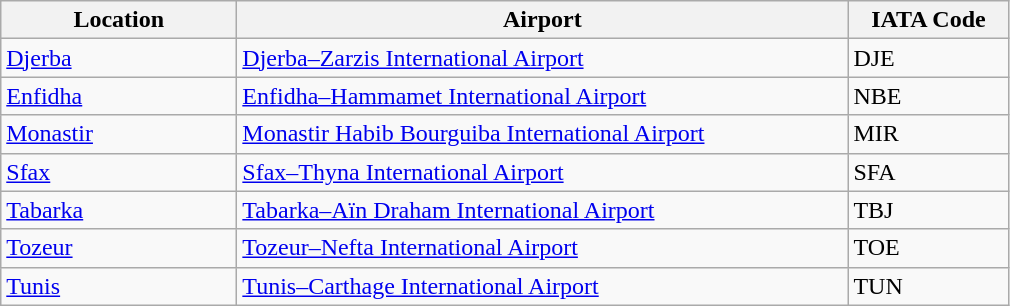<table class="wikitable">
<tr>
<th scope="col" style="width:150px;"><strong>Location</strong></th>
<th scope="col" style="width:400px;"><strong>Airport</strong></th>
<th scope="col" style="width:100px;"><strong>IATA Code</strong></th>
</tr>
<tr>
<td><a href='#'>Djerba</a></td>
<td><a href='#'>Djerba–Zarzis International Airport</a></td>
<td>DJE</td>
</tr>
<tr>
<td><a href='#'>Enfidha</a></td>
<td><a href='#'>Enfidha–Hammamet International Airport</a></td>
<td>NBE</td>
</tr>
<tr>
<td><a href='#'>Monastir</a></td>
<td><a href='#'>Monastir Habib Bourguiba International Airport</a></td>
<td>MIR</td>
</tr>
<tr>
<td><a href='#'>Sfax</a></td>
<td><a href='#'>Sfax–Thyna International Airport</a></td>
<td>SFA</td>
</tr>
<tr>
<td><a href='#'>Tabarka</a></td>
<td><a href='#'>Tabarka–Aïn Draham International Airport</a></td>
<td>TBJ</td>
</tr>
<tr>
<td><a href='#'>Tozeur</a></td>
<td><a href='#'>Tozeur–Nefta International Airport</a></td>
<td>TOE</td>
</tr>
<tr>
<td><a href='#'>Tunis</a></td>
<td><a href='#'>Tunis–Carthage International Airport</a></td>
<td>TUN</td>
</tr>
</table>
